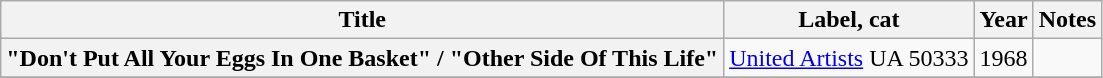<table class="wikitable plainrowheaders sortable">
<tr>
<th scope="col">Title</th>
<th scope="col">Label, cat</th>
<th scope="col">Year</th>
<th scope="col" class="unsortable">Notes</th>
</tr>
<tr>
<th scope="row">"Don't Put All Your Eggs In One Basket" / "Other Side Of This Life"</th>
<td><a href='#'>United Artists</a> UA 50333</td>
<td>1968</td>
<td></td>
</tr>
<tr>
</tr>
</table>
